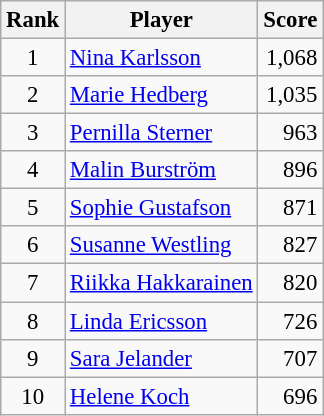<table class="wikitable" style="font-size:95%;">
<tr>
<th>Rank</th>
<th>Player</th>
<th>Score</th>
</tr>
<tr>
<td align=center>1</td>
<td> <a href='#'>Nina Karlsson</a></td>
<td align=right>1,068</td>
</tr>
<tr>
<td align=center>2</td>
<td> <a href='#'>Marie Hedberg</a></td>
<td align=right>1,035</td>
</tr>
<tr>
<td align=center>3</td>
<td> <a href='#'>Pernilla Sterner</a></td>
<td align=right>963</td>
</tr>
<tr>
<td align=center>4</td>
<td> <a href='#'>Malin Burström</a></td>
<td align=right>896</td>
</tr>
<tr>
<td align=center>5</td>
<td> <a href='#'>Sophie Gustafson</a></td>
<td align=right>871</td>
</tr>
<tr>
<td align=center>6</td>
<td> <a href='#'>Susanne Westling</a></td>
<td align=right>827</td>
</tr>
<tr>
<td align=center>7</td>
<td> <a href='#'>Riikka Hakkarainen</a></td>
<td align=right>820</td>
</tr>
<tr>
<td align=center>8</td>
<td> <a href='#'>Linda Ericsson</a></td>
<td align=right>726</td>
</tr>
<tr>
<td align=center>9</td>
<td> <a href='#'>Sara Jelander</a></td>
<td align=right>707</td>
</tr>
<tr>
<td align=center>10</td>
<td> <a href='#'>Helene Koch</a></td>
<td align=right>696</td>
</tr>
</table>
